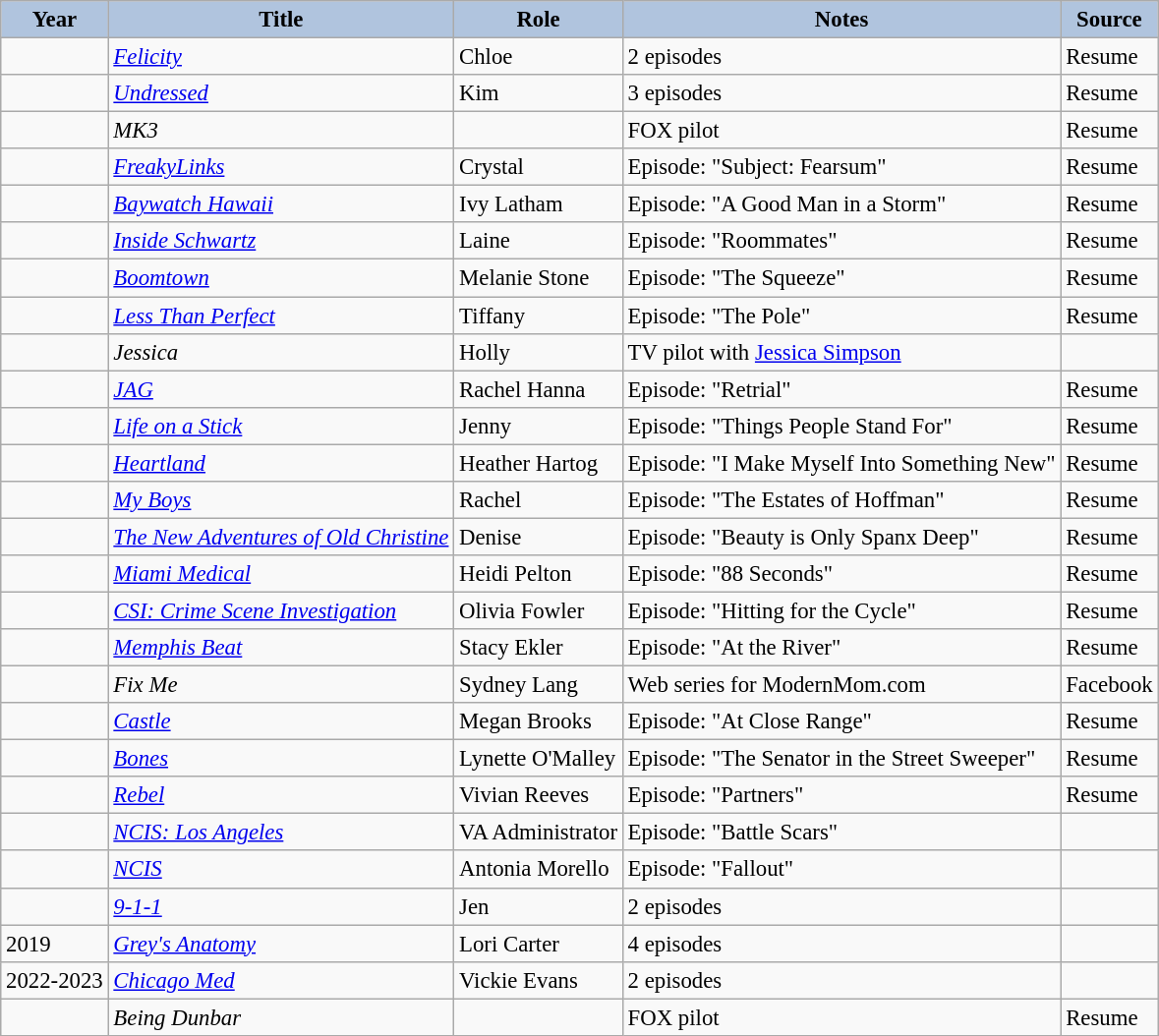<table class="wikitable sortable plainrowheaders" style="width=95%;  font-size: 95%;">
<tr>
<th style="background:#b0c4de;">Year</th>
<th style="background:#b0c4de;">Title</th>
<th style="background:#b0c4de;">Role</th>
<th style="background:#b0c4de;" class="unsortable">Notes</th>
<th style="background:#b0c4de;" class="unsortable">Source</th>
</tr>
<tr>
<td></td>
<td><em><a href='#'>Felicity</a></em></td>
<td>Chloe</td>
<td>2 episodes</td>
<td>Resume</td>
</tr>
<tr>
<td></td>
<td><em><a href='#'>Undressed</a></em></td>
<td>Kim</td>
<td>3 episodes</td>
<td>Resume</td>
</tr>
<tr>
<td></td>
<td><em>MK3</em></td>
<td> </td>
<td>FOX pilot</td>
<td>Resume</td>
</tr>
<tr>
<td></td>
<td><em><a href='#'>FreakyLinks</a></em></td>
<td>Crystal</td>
<td>Episode: "Subject: Fearsum"</td>
<td>Resume</td>
</tr>
<tr>
<td></td>
<td><em><a href='#'>Baywatch Hawaii</a></em></td>
<td>Ivy Latham</td>
<td>Episode: "A Good Man in a Storm"</td>
<td>Resume</td>
</tr>
<tr>
<td></td>
<td><em><a href='#'>Inside Schwartz</a></em></td>
<td>Laine</td>
<td>Episode: "Roommates"</td>
<td>Resume</td>
</tr>
<tr>
<td></td>
<td><em><a href='#'>Boomtown</a></em></td>
<td>Melanie Stone</td>
<td>Episode: "The Squeeze"</td>
<td>Resume</td>
</tr>
<tr>
<td></td>
<td><em><a href='#'>Less Than Perfect</a></em></td>
<td>Tiffany</td>
<td>Episode: "The Pole"</td>
<td>Resume</td>
</tr>
<tr>
<td></td>
<td><em>Jessica</em></td>
<td>Holly</td>
<td>TV pilot with <a href='#'>Jessica Simpson</a></td>
<td></td>
</tr>
<tr>
<td></td>
<td><em><a href='#'>JAG</a></em></td>
<td>Rachel Hanna</td>
<td>Episode: "Retrial"</td>
<td>Resume</td>
</tr>
<tr>
<td></td>
<td><em><a href='#'>Life on a Stick</a></em></td>
<td>Jenny</td>
<td>Episode: "Things People Stand For"</td>
<td>Resume</td>
</tr>
<tr>
<td></td>
<td><em><a href='#'>Heartland</a></em></td>
<td>Heather Hartog</td>
<td>Episode: "I Make Myself Into Something New"</td>
<td>Resume</td>
</tr>
<tr>
<td></td>
<td><em><a href='#'>My Boys</a></em></td>
<td>Rachel</td>
<td>Episode: "The Estates of Hoffman"</td>
<td>Resume</td>
</tr>
<tr>
<td></td>
<td><em><a href='#'>The New Adventures of Old Christine</a></em></td>
<td>Denise</td>
<td>Episode: "Beauty is Only Spanx Deep"</td>
<td>Resume</td>
</tr>
<tr>
<td></td>
<td><em><a href='#'>Miami Medical</a></em></td>
<td>Heidi Pelton</td>
<td>Episode: "88 Seconds"</td>
<td>Resume</td>
</tr>
<tr>
<td></td>
<td><em><a href='#'>CSI: Crime Scene Investigation</a></em></td>
<td>Olivia Fowler</td>
<td>Episode: "Hitting for the Cycle"</td>
<td>Resume</td>
</tr>
<tr>
<td></td>
<td><em><a href='#'>Memphis Beat</a></em></td>
<td>Stacy Ekler</td>
<td>Episode: "At the River"</td>
<td>Resume</td>
</tr>
<tr>
<td></td>
<td><em>Fix Me</em></td>
<td>Sydney Lang</td>
<td>Web series for ModernMom.com</td>
<td>Facebook</td>
</tr>
<tr>
<td></td>
<td><em><a href='#'>Castle</a></em></td>
<td>Megan Brooks</td>
<td>Episode: "At Close Range"</td>
<td>Resume</td>
</tr>
<tr>
<td></td>
<td><em><a href='#'>Bones</a></em></td>
<td>Lynette O'Malley</td>
<td>Episode: "The Senator in the Street Sweeper"</td>
<td>Resume</td>
</tr>
<tr>
<td></td>
<td><em><a href='#'>Rebel</a></em></td>
<td>Vivian Reeves</td>
<td>Episode: "Partners"</td>
<td>Resume</td>
</tr>
<tr>
<td></td>
<td><em><a href='#'>NCIS: Los Angeles</a></em></td>
<td>VA Administrator</td>
<td>Episode: "Battle Scars"</td>
<td></td>
</tr>
<tr>
<td></td>
<td><em><a href='#'>NCIS</a></em></td>
<td>Antonia Morello</td>
<td>Episode: "Fallout"</td>
<td></td>
</tr>
<tr>
<td></td>
<td><em><a href='#'>9-1-1</a></em></td>
<td>Jen</td>
<td>2 episodes</td>
<td></td>
</tr>
<tr>
<td>2019</td>
<td><em><a href='#'>Grey's Anatomy</a></em></td>
<td>Lori Carter</td>
<td>4 episodes</td>
<td></td>
</tr>
<tr>
<td>2022-2023</td>
<td><em><a href='#'>Chicago Med</a></em></td>
<td>Vickie Evans</td>
<td>2 episodes</td>
<td></td>
</tr>
<tr>
<td> </td>
<td><em>Being Dunbar</em></td>
<td> </td>
<td>FOX pilot</td>
<td>Resume</td>
</tr>
</table>
